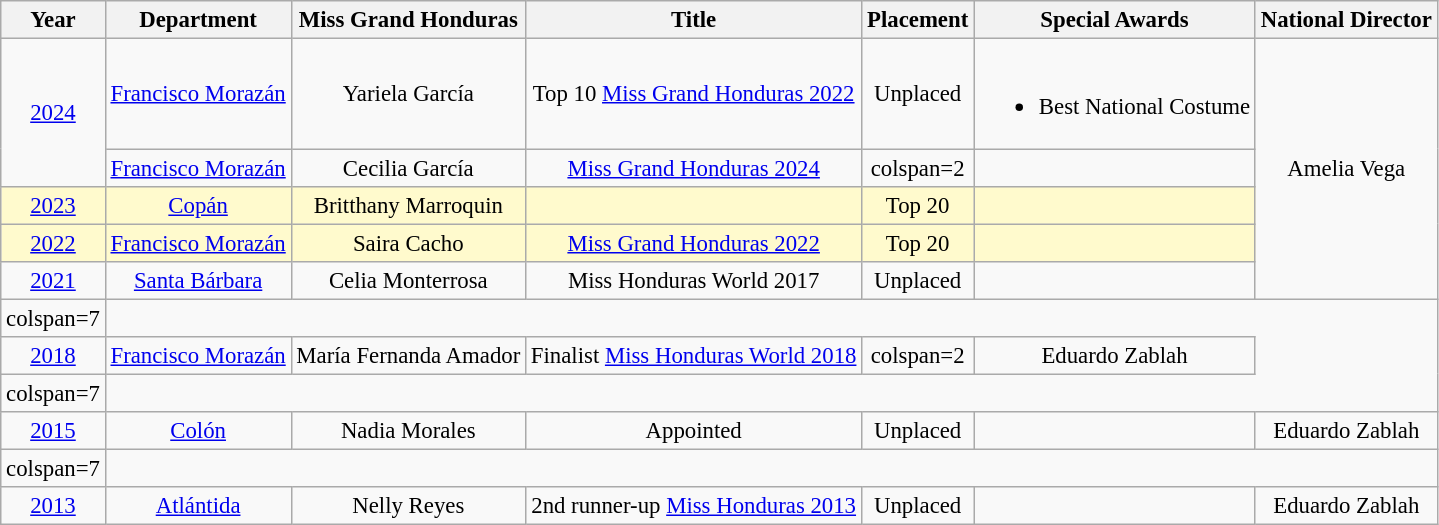<table class="wikitable" style="font-size: 95%; text-align:center">
<tr>
<th>Year</th>
<th>Department</th>
<th>Miss Grand Honduras</th>
<th>Title</th>
<th>Placement</th>
<th>Special Awards</th>
<th>National Director</th>
</tr>
<tr>
<td rowspan="2"><a href='#'>2024</a></td>
<td><a href='#'>Francisco Morazán</a></td>
<td>Yariela García</td>
<td>Top 10 <a href='#'>Miss Grand Honduras 2022</a></td>
<td>Unplaced</td>
<td><br><ul><li>Best National Costume</li></ul></td>
<td rowspan=5>Amelia Vega</td>
</tr>
<tr>
<td><a href='#'>Francisco Morazán</a></td>
<td>Cecilia García</td>
<td><a href='#'>Miss Grand Honduras 2024</a></td>
<td>colspan=2 </td>
</tr>
<tr bgcolor=#FFFACD>
<td><a href='#'>2023</a></td>
<td><a href='#'>Copán</a></td>
<td>Britthany Marroquin</td>
<td></td>
<td>Top 20</td>
<td></td>
</tr>
<tr bgcolor=#FFFACD>
<td><a href='#'>2022</a></td>
<td><a href='#'>Francisco Morazán</a></td>
<td>Saira Cacho</td>
<td><a href='#'>Miss Grand Honduras 2022</a></td>
<td>Top 20</td>
<td></td>
</tr>
<tr>
<td><a href='#'>2021</a></td>
<td><a href='#'>Santa Bárbara</a></td>
<td>Celia Monterrosa</td>
<td>Miss Honduras World 2017</td>
<td>Unplaced</td>
<td></td>
</tr>
<tr>
<td>colspan=7 </td>
</tr>
<tr>
<td><a href='#'>2018</a></td>
<td><a href='#'>Francisco Morazán</a></td>
<td>María Fernanda Amador</td>
<td>Finalist <a href='#'>Miss Honduras World 2018</a></td>
<td>colspan=2 </td>
<td>Eduardo Zablah</td>
</tr>
<tr>
<td>colspan=7 </td>
</tr>
<tr>
<td><a href='#'>2015</a></td>
<td><a href='#'>Colón</a></td>
<td>Nadia Morales</td>
<td>Appointed</td>
<td>Unplaced</td>
<td></td>
<td>Eduardo Zablah</td>
</tr>
<tr>
<td>colspan=7 </td>
</tr>
<tr>
<td><a href='#'>2013</a></td>
<td><a href='#'>Atlántida</a></td>
<td>Nelly Reyes</td>
<td>2nd runner-up <a href='#'>Miss Honduras 2013</a></td>
<td>Unplaced</td>
<td></td>
<td>Eduardo Zablah</td>
</tr>
</table>
